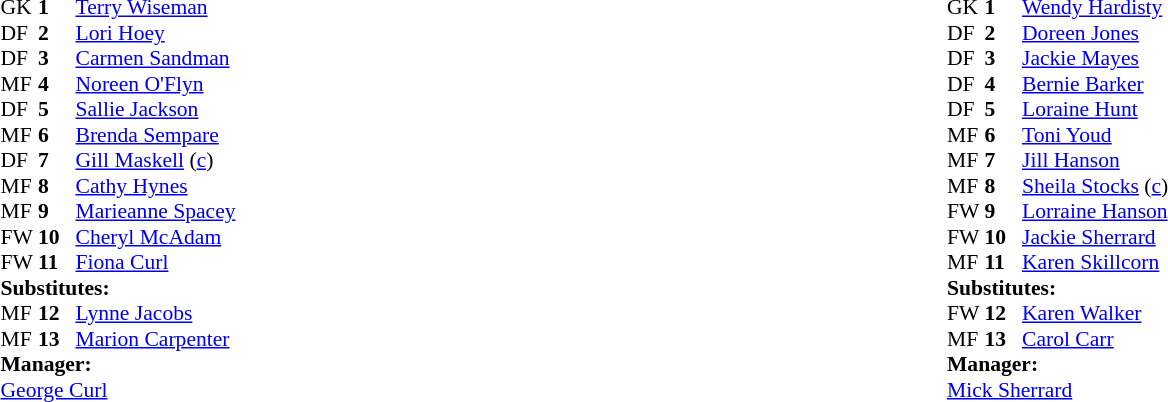<table style="width:100%;">
<tr>
<td style="vertical-align:top; width:50%;"><br><table style="font-size: 90%" cellspacing="0" cellpadding="0">
<tr>
<td colspan="4"></td>
</tr>
<tr>
<th width="25"></th>
<th width="25"></th>
</tr>
<tr>
<td>GK</td>
<td><strong>1</strong></td>
<td> <a href='#'>Terry Wiseman</a></td>
</tr>
<tr>
<td>DF</td>
<td><strong>2</strong></td>
<td> <a href='#'>Lori Hoey</a></td>
</tr>
<tr>
<td>DF</td>
<td><strong>3</strong></td>
<td> <a href='#'>Carmen Sandman</a></td>
</tr>
<tr>
<td>MF</td>
<td><strong>4</strong></td>
<td> <a href='#'>Noreen O'Flyn</a></td>
<td></td>
<td></td>
</tr>
<tr>
<td>DF</td>
<td><strong>5</strong></td>
<td> <a href='#'>Sallie Jackson</a></td>
</tr>
<tr>
<td>MF</td>
<td><strong>6</strong></td>
<td> <a href='#'>Brenda Sempare</a></td>
</tr>
<tr>
<td>DF</td>
<td><strong>7</strong></td>
<td> <a href='#'>Gill Maskell</a> (<a href='#'>c</a>)</td>
</tr>
<tr>
<td>MF</td>
<td><strong>8</strong></td>
<td> <a href='#'>Cathy Hynes</a></td>
</tr>
<tr>
<td>MF</td>
<td><strong>9</strong></td>
<td> <a href='#'>Marieanne Spacey</a></td>
</tr>
<tr>
<td>FW</td>
<td><strong>10</strong></td>
<td> <a href='#'>Cheryl McAdam</a></td>
</tr>
<tr>
<td>FW</td>
<td><strong>11</strong></td>
<td> <a href='#'>Fiona Curl</a></td>
</tr>
<tr>
<td colspan=4><strong>Substitutes:</strong></td>
</tr>
<tr>
<td>MF</td>
<td><strong>12</strong></td>
<td> <a href='#'>Lynne Jacobs</a></td>
</tr>
<tr>
<td>MF</td>
<td><strong>13</strong></td>
<td> <a href='#'>Marion Carpenter</a></td>
<td></td>
<td></td>
</tr>
<tr>
<td colspan=4><strong>Manager:</strong></td>
</tr>
<tr>
<td colspan="4"> <a href='#'>George Curl</a></td>
</tr>
</table>
</td>
<td style="vertical-align:top; width:50%;"><br><table style="font-size: 90%" cellspacing="0" cellpadding="0">
<tr>
<td colspan="4"></td>
</tr>
<tr>
<th width="25"></th>
<th width="25"></th>
</tr>
<tr>
<td>GK</td>
<td><strong>1</strong></td>
<td> <a href='#'>Wendy Hardisty</a></td>
</tr>
<tr>
<td>DF</td>
<td><strong>2</strong></td>
<td> <a href='#'>Doreen Jones</a></td>
</tr>
<tr>
<td>DF</td>
<td><strong>3</strong></td>
<td> <a href='#'>Jackie Mayes</a></td>
</tr>
<tr>
<td>DF</td>
<td><strong>4</strong></td>
<td> <a href='#'>Bernie Barker</a></td>
</tr>
<tr>
<td>DF</td>
<td><strong>5</strong></td>
<td> <a href='#'>Loraine Hunt</a></td>
</tr>
<tr>
<td>MF</td>
<td><strong>6</strong></td>
<td> <a href='#'>Toni Youd</a></td>
</tr>
<tr>
<td>MF</td>
<td><strong>7</strong></td>
<td> <a href='#'>Jill Hanson</a></td>
</tr>
<tr>
<td>MF</td>
<td><strong>8</strong></td>
<td> <a href='#'>Sheila Stocks</a> (<a href='#'>c</a>)</td>
<td></td>
<td></td>
</tr>
<tr>
<td>FW</td>
<td><strong>9</strong></td>
<td> <a href='#'>Lorraine Hanson</a></td>
<td></td>
<td></td>
</tr>
<tr>
<td>FW</td>
<td><strong>10</strong></td>
<td> <a href='#'>Jackie Sherrard</a></td>
</tr>
<tr>
<td>MF</td>
<td><strong>11</strong></td>
<td> <a href='#'>Karen Skillcorn</a></td>
</tr>
<tr>
<td colspan=4><strong>Substitutes:</strong></td>
</tr>
<tr>
<td>FW</td>
<td><strong>12</strong></td>
<td> <a href='#'>Karen Walker</a></td>
<td></td>
<td></td>
</tr>
<tr>
<td>MF</td>
<td><strong>13</strong></td>
<td> <a href='#'>Carol Carr</a></td>
</tr>
<tr>
<td colspan=4><strong>Manager:</strong></td>
</tr>
<tr>
<td colspan="4"> <a href='#'>Mick Sherrard</a></td>
</tr>
</table>
</td>
</tr>
</table>
